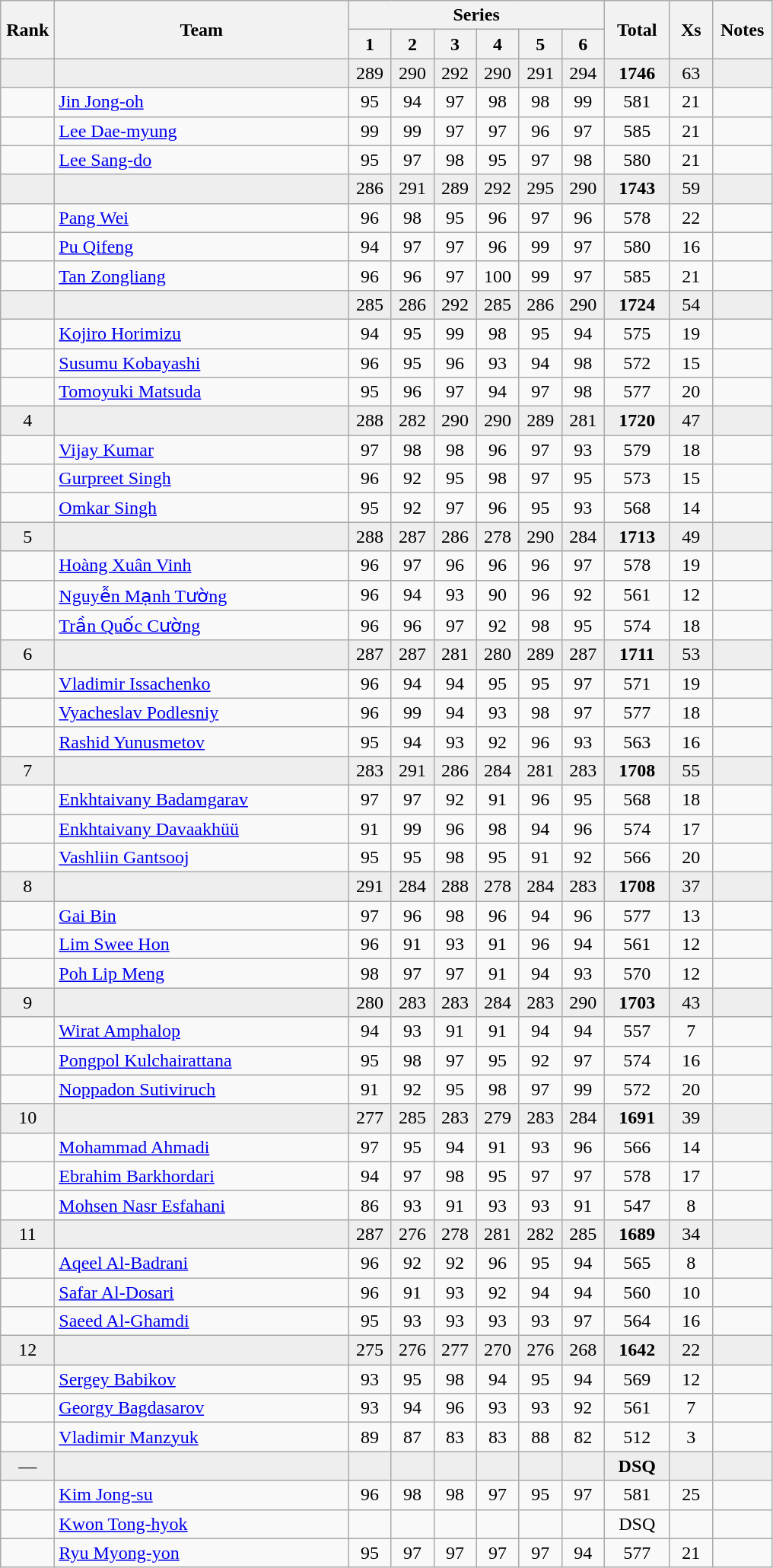<table class="wikitable" style="text-align:center">
<tr>
<th rowspan=2 width=40>Rank</th>
<th rowspan=2 width=250>Team</th>
<th colspan=6>Series</th>
<th rowspan=2 width=50>Total</th>
<th rowspan=2 width=30>Xs</th>
<th rowspan=2 width=45>Notes</th>
</tr>
<tr>
<th width=30>1</th>
<th width=30>2</th>
<th width=30>3</th>
<th width=30>4</th>
<th width=30>5</th>
<th width=30>6</th>
</tr>
<tr bgcolor=eeeeee>
<td></td>
<td align=left></td>
<td>289</td>
<td>290</td>
<td>292</td>
<td>290</td>
<td>291</td>
<td>294</td>
<td><strong>1746</strong></td>
<td>63</td>
<td></td>
</tr>
<tr>
<td></td>
<td align=left><a href='#'>Jin Jong-oh</a></td>
<td>95</td>
<td>94</td>
<td>97</td>
<td>98</td>
<td>98</td>
<td>99</td>
<td>581</td>
<td>21</td>
<td></td>
</tr>
<tr>
<td></td>
<td align=left><a href='#'>Lee Dae-myung</a></td>
<td>99</td>
<td>99</td>
<td>97</td>
<td>97</td>
<td>96</td>
<td>97</td>
<td>585</td>
<td>21</td>
<td></td>
</tr>
<tr>
<td></td>
<td align=left><a href='#'>Lee Sang-do</a></td>
<td>95</td>
<td>97</td>
<td>98</td>
<td>95</td>
<td>97</td>
<td>98</td>
<td>580</td>
<td>21</td>
<td></td>
</tr>
<tr bgcolor=eeeeee>
<td></td>
<td align=left></td>
<td>286</td>
<td>291</td>
<td>289</td>
<td>292</td>
<td>295</td>
<td>290</td>
<td><strong>1743</strong></td>
<td>59</td>
<td></td>
</tr>
<tr>
<td></td>
<td align=left><a href='#'>Pang Wei</a></td>
<td>96</td>
<td>98</td>
<td>95</td>
<td>96</td>
<td>97</td>
<td>96</td>
<td>578</td>
<td>22</td>
<td></td>
</tr>
<tr>
<td></td>
<td align=left><a href='#'>Pu Qifeng</a></td>
<td>94</td>
<td>97</td>
<td>97</td>
<td>96</td>
<td>99</td>
<td>97</td>
<td>580</td>
<td>16</td>
<td></td>
</tr>
<tr>
<td></td>
<td align=left><a href='#'>Tan Zongliang</a></td>
<td>96</td>
<td>96</td>
<td>97</td>
<td>100</td>
<td>99</td>
<td>97</td>
<td>585</td>
<td>21</td>
<td></td>
</tr>
<tr bgcolor=eeeeee>
<td></td>
<td align=left></td>
<td>285</td>
<td>286</td>
<td>292</td>
<td>285</td>
<td>286</td>
<td>290</td>
<td><strong>1724</strong></td>
<td>54</td>
<td></td>
</tr>
<tr>
<td></td>
<td align=left><a href='#'>Kojiro Horimizu</a></td>
<td>94</td>
<td>95</td>
<td>99</td>
<td>98</td>
<td>95</td>
<td>94</td>
<td>575</td>
<td>19</td>
<td></td>
</tr>
<tr>
<td></td>
<td align=left><a href='#'>Susumu Kobayashi</a></td>
<td>96</td>
<td>95</td>
<td>96</td>
<td>93</td>
<td>94</td>
<td>98</td>
<td>572</td>
<td>15</td>
<td></td>
</tr>
<tr>
<td></td>
<td align=left><a href='#'>Tomoyuki Matsuda</a></td>
<td>95</td>
<td>96</td>
<td>97</td>
<td>94</td>
<td>97</td>
<td>98</td>
<td>577</td>
<td>20</td>
<td></td>
</tr>
<tr bgcolor=eeeeee>
<td>4</td>
<td align=left></td>
<td>288</td>
<td>282</td>
<td>290</td>
<td>290</td>
<td>289</td>
<td>281</td>
<td><strong>1720</strong></td>
<td>47</td>
<td></td>
</tr>
<tr>
<td></td>
<td align=left><a href='#'>Vijay Kumar</a></td>
<td>97</td>
<td>98</td>
<td>98</td>
<td>96</td>
<td>97</td>
<td>93</td>
<td>579</td>
<td>18</td>
<td></td>
</tr>
<tr>
<td></td>
<td align=left><a href='#'>Gurpreet Singh</a></td>
<td>96</td>
<td>92</td>
<td>95</td>
<td>98</td>
<td>97</td>
<td>95</td>
<td>573</td>
<td>15</td>
<td></td>
</tr>
<tr>
<td></td>
<td align=left><a href='#'>Omkar Singh</a></td>
<td>95</td>
<td>92</td>
<td>97</td>
<td>96</td>
<td>95</td>
<td>93</td>
<td>568</td>
<td>14</td>
<td></td>
</tr>
<tr bgcolor=eeeeee>
<td>5</td>
<td align=left></td>
<td>288</td>
<td>287</td>
<td>286</td>
<td>278</td>
<td>290</td>
<td>284</td>
<td><strong>1713</strong></td>
<td>49</td>
<td></td>
</tr>
<tr>
<td></td>
<td align=left><a href='#'>Hoàng Xuân Vinh</a></td>
<td>96</td>
<td>97</td>
<td>96</td>
<td>96</td>
<td>96</td>
<td>97</td>
<td>578</td>
<td>19</td>
<td></td>
</tr>
<tr>
<td></td>
<td align=left><a href='#'>Nguyễn Mạnh Tường</a></td>
<td>96</td>
<td>94</td>
<td>93</td>
<td>90</td>
<td>96</td>
<td>92</td>
<td>561</td>
<td>12</td>
<td></td>
</tr>
<tr>
<td></td>
<td align=left><a href='#'>Trần Quốc Cường</a></td>
<td>96</td>
<td>96</td>
<td>97</td>
<td>92</td>
<td>98</td>
<td>95</td>
<td>574</td>
<td>18</td>
<td></td>
</tr>
<tr bgcolor=eeeeee>
<td>6</td>
<td align=left></td>
<td>287</td>
<td>287</td>
<td>281</td>
<td>280</td>
<td>289</td>
<td>287</td>
<td><strong>1711</strong></td>
<td>53</td>
<td></td>
</tr>
<tr>
<td></td>
<td align=left><a href='#'>Vladimir Issachenko</a></td>
<td>96</td>
<td>94</td>
<td>94</td>
<td>95</td>
<td>95</td>
<td>97</td>
<td>571</td>
<td>19</td>
<td></td>
</tr>
<tr>
<td></td>
<td align=left><a href='#'>Vyacheslav Podlesniy</a></td>
<td>96</td>
<td>99</td>
<td>94</td>
<td>93</td>
<td>98</td>
<td>97</td>
<td>577</td>
<td>18</td>
<td></td>
</tr>
<tr>
<td></td>
<td align=left><a href='#'>Rashid Yunusmetov</a></td>
<td>95</td>
<td>94</td>
<td>93</td>
<td>92</td>
<td>96</td>
<td>93</td>
<td>563</td>
<td>16</td>
<td></td>
</tr>
<tr bgcolor=eeeeee>
<td>7</td>
<td align=left></td>
<td>283</td>
<td>291</td>
<td>286</td>
<td>284</td>
<td>281</td>
<td>283</td>
<td><strong>1708</strong></td>
<td>55</td>
<td></td>
</tr>
<tr>
<td></td>
<td align=left><a href='#'>Enkhtaivany Badamgarav</a></td>
<td>97</td>
<td>97</td>
<td>92</td>
<td>91</td>
<td>96</td>
<td>95</td>
<td>568</td>
<td>18</td>
<td></td>
</tr>
<tr>
<td></td>
<td align=left><a href='#'>Enkhtaivany Davaakhüü</a></td>
<td>91</td>
<td>99</td>
<td>96</td>
<td>98</td>
<td>94</td>
<td>96</td>
<td>574</td>
<td>17</td>
<td></td>
</tr>
<tr>
<td></td>
<td align=left><a href='#'>Vashliin Gantsooj</a></td>
<td>95</td>
<td>95</td>
<td>98</td>
<td>95</td>
<td>91</td>
<td>92</td>
<td>566</td>
<td>20</td>
<td></td>
</tr>
<tr bgcolor=eeeeee>
<td>8</td>
<td align=left></td>
<td>291</td>
<td>284</td>
<td>288</td>
<td>278</td>
<td>284</td>
<td>283</td>
<td><strong>1708</strong></td>
<td>37</td>
<td></td>
</tr>
<tr>
<td></td>
<td align=left><a href='#'>Gai Bin</a></td>
<td>97</td>
<td>96</td>
<td>98</td>
<td>96</td>
<td>94</td>
<td>96</td>
<td>577</td>
<td>13</td>
<td></td>
</tr>
<tr>
<td></td>
<td align=left><a href='#'>Lim Swee Hon</a></td>
<td>96</td>
<td>91</td>
<td>93</td>
<td>91</td>
<td>96</td>
<td>94</td>
<td>561</td>
<td>12</td>
<td></td>
</tr>
<tr>
<td></td>
<td align=left><a href='#'>Poh Lip Meng</a></td>
<td>98</td>
<td>97</td>
<td>97</td>
<td>91</td>
<td>94</td>
<td>93</td>
<td>570</td>
<td>12</td>
<td></td>
</tr>
<tr bgcolor=eeeeee>
<td>9</td>
<td align=left></td>
<td>280</td>
<td>283</td>
<td>283</td>
<td>284</td>
<td>283</td>
<td>290</td>
<td><strong>1703</strong></td>
<td>43</td>
<td></td>
</tr>
<tr>
<td></td>
<td align=left><a href='#'>Wirat Amphalop</a></td>
<td>94</td>
<td>93</td>
<td>91</td>
<td>91</td>
<td>94</td>
<td>94</td>
<td>557</td>
<td>7</td>
<td></td>
</tr>
<tr>
<td></td>
<td align=left><a href='#'>Pongpol Kulchairattana</a></td>
<td>95</td>
<td>98</td>
<td>97</td>
<td>95</td>
<td>92</td>
<td>97</td>
<td>574</td>
<td>16</td>
<td></td>
</tr>
<tr>
<td></td>
<td align=left><a href='#'>Noppadon Sutiviruch</a></td>
<td>91</td>
<td>92</td>
<td>95</td>
<td>98</td>
<td>97</td>
<td>99</td>
<td>572</td>
<td>20</td>
<td></td>
</tr>
<tr bgcolor=eeeeee>
<td>10</td>
<td align=left></td>
<td>277</td>
<td>285</td>
<td>283</td>
<td>279</td>
<td>283</td>
<td>284</td>
<td><strong>1691</strong></td>
<td>39</td>
<td></td>
</tr>
<tr>
<td></td>
<td align=left><a href='#'>Mohammad Ahmadi</a></td>
<td>97</td>
<td>95</td>
<td>94</td>
<td>91</td>
<td>93</td>
<td>96</td>
<td>566</td>
<td>14</td>
<td></td>
</tr>
<tr>
<td></td>
<td align=left><a href='#'>Ebrahim Barkhordari</a></td>
<td>94</td>
<td>97</td>
<td>98</td>
<td>95</td>
<td>97</td>
<td>97</td>
<td>578</td>
<td>17</td>
<td></td>
</tr>
<tr>
<td></td>
<td align=left><a href='#'>Mohsen Nasr Esfahani</a></td>
<td>86</td>
<td>93</td>
<td>91</td>
<td>93</td>
<td>93</td>
<td>91</td>
<td>547</td>
<td>8</td>
<td></td>
</tr>
<tr bgcolor=eeeeee>
<td>11</td>
<td align=left></td>
<td>287</td>
<td>276</td>
<td>278</td>
<td>281</td>
<td>282</td>
<td>285</td>
<td><strong>1689</strong></td>
<td>34</td>
<td></td>
</tr>
<tr>
<td></td>
<td align=left><a href='#'>Aqeel Al-Badrani</a></td>
<td>96</td>
<td>92</td>
<td>92</td>
<td>96</td>
<td>95</td>
<td>94</td>
<td>565</td>
<td>8</td>
<td></td>
</tr>
<tr>
<td></td>
<td align=left><a href='#'>Safar Al-Dosari</a></td>
<td>96</td>
<td>91</td>
<td>93</td>
<td>92</td>
<td>94</td>
<td>94</td>
<td>560</td>
<td>10</td>
<td></td>
</tr>
<tr>
<td></td>
<td align=left><a href='#'>Saeed Al-Ghamdi</a></td>
<td>95</td>
<td>93</td>
<td>93</td>
<td>93</td>
<td>93</td>
<td>97</td>
<td>564</td>
<td>16</td>
<td></td>
</tr>
<tr bgcolor=eeeeee>
<td>12</td>
<td align=left></td>
<td>275</td>
<td>276</td>
<td>277</td>
<td>270</td>
<td>276</td>
<td>268</td>
<td><strong>1642</strong></td>
<td>22</td>
<td></td>
</tr>
<tr>
<td></td>
<td align=left><a href='#'>Sergey Babikov</a></td>
<td>93</td>
<td>95</td>
<td>98</td>
<td>94</td>
<td>95</td>
<td>94</td>
<td>569</td>
<td>12</td>
<td></td>
</tr>
<tr>
<td></td>
<td align=left><a href='#'>Georgy Bagdasarov</a></td>
<td>93</td>
<td>94</td>
<td>96</td>
<td>93</td>
<td>93</td>
<td>92</td>
<td>561</td>
<td>7</td>
<td></td>
</tr>
<tr>
<td></td>
<td align=left><a href='#'>Vladimir Manzyuk</a></td>
<td>89</td>
<td>87</td>
<td>83</td>
<td>83</td>
<td>88</td>
<td>82</td>
<td>512</td>
<td>3</td>
<td></td>
</tr>
<tr bgcolor=eeeeee>
<td>—</td>
<td align=left></td>
<td></td>
<td></td>
<td></td>
<td></td>
<td></td>
<td></td>
<td><strong>DSQ</strong></td>
<td></td>
<td></td>
</tr>
<tr>
<td></td>
<td align=left><a href='#'>Kim Jong-su</a></td>
<td>96</td>
<td>98</td>
<td>98</td>
<td>97</td>
<td>95</td>
<td>97</td>
<td>581</td>
<td>25</td>
<td></td>
</tr>
<tr>
<td></td>
<td align=left><a href='#'>Kwon Tong-hyok</a></td>
<td></td>
<td></td>
<td></td>
<td></td>
<td></td>
<td></td>
<td>DSQ</td>
<td></td>
<td></td>
</tr>
<tr>
<td></td>
<td align=left><a href='#'>Ryu Myong-yon</a></td>
<td>95</td>
<td>97</td>
<td>97</td>
<td>97</td>
<td>97</td>
<td>94</td>
<td>577</td>
<td>21</td>
<td></td>
</tr>
</table>
